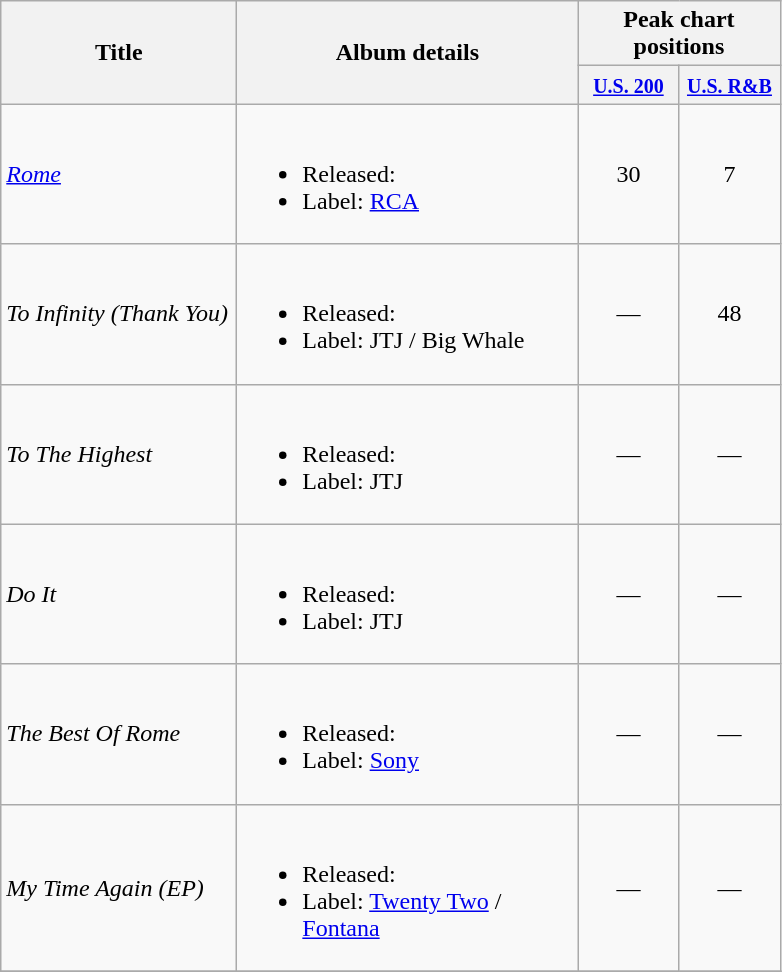<table class="wikitable">
<tr>
<th align=center rowspan=2 width=150>Title</th>
<th align=center rowspan=2 width=220>Album details</th>
<th align=center colspan=2>Peak chart positions</th>
</tr>
<tr>
<th width=60><small><a href='#'>U.S. 200</a></small></th>
<th width=60><small><a href='#'>U.S. R&B</a></small></th>
</tr>
<tr>
<td align=left valign=center><em><a href='#'>Rome</a></em></td>
<td align=left valign=top><br><ul><li>Released: </li><li>Label: <a href='#'>RCA</a></li></ul></td>
<td align=center valign=center>30</td>
<td align=center valign=center>7</td>
</tr>
<tr>
<td align=left valign=center><em>To Infinity (Thank You)</em></td>
<td align=left valign=top><br><ul><li>Released: </li><li>Label: JTJ / Big Whale</li></ul></td>
<td align=center valign=center>—</td>
<td align=center valign=center>48</td>
</tr>
<tr>
<td align=left valign=center><em>To The Highest</em></td>
<td align=left valign=top><br><ul><li>Released: </li><li>Label: JTJ</li></ul></td>
<td align=center valign=center>—</td>
<td align=center valign=center>—</td>
</tr>
<tr>
<td align=left valign=center><em>Do It</em></td>
<td align=left valign=top><br><ul><li>Released: </li><li>Label: JTJ</li></ul></td>
<td align=center valign=center>—</td>
<td align=center valign=center>—</td>
</tr>
<tr>
<td align=left valign=center><em>The Best Of Rome</em></td>
<td align=left valign=top><br><ul><li>Released: </li><li>Label: <a href='#'>Sony</a></li></ul></td>
<td align=center valign=center>—</td>
<td align=center valign=center>—</td>
</tr>
<tr>
<td align=left valign=center><em>My Time Again (EP)</em></td>
<td align=left valign=top><br><ul><li>Released: </li><li>Label: <a href='#'>Twenty Two</a> / <a href='#'>Fontana</a></li></ul></td>
<td align=center valign=center>—</td>
<td align=center valign=center>—</td>
</tr>
<tr>
</tr>
</table>
